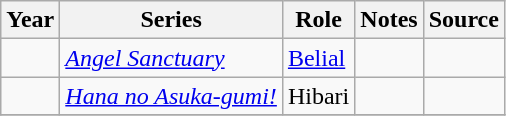<table class="wikitable sortable plainrowheaders">
<tr>
<th>Year</th>
<th>Series</th>
<th>Role</th>
<th class="unsortable">Notes</th>
<th class="unsortable">Source</th>
</tr>
<tr>
<td> </td>
<td><em><a href='#'>Angel Sanctuary</a></em></td>
<td><a href='#'>Belial</a></td>
<td> </td>
<td></td>
</tr>
<tr>
<td> </td>
<td><em><a href='#'>Hana no Asuka-gumi!</a></em></td>
<td>Hibari</td>
<td> </td>
<td></td>
</tr>
<tr>
</tr>
</table>
